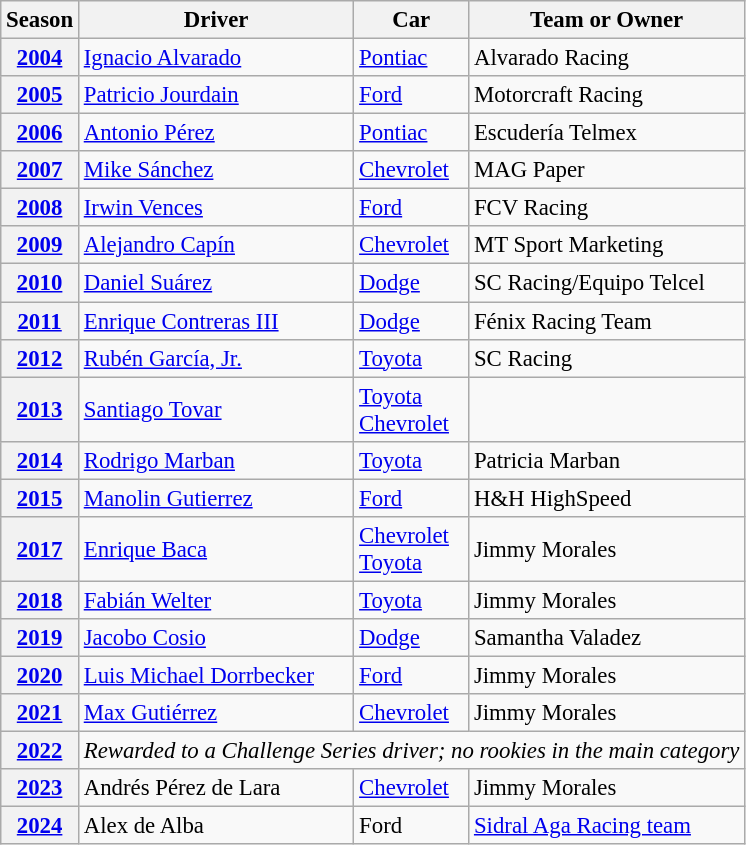<table class="wikitable" style="font-size:95%">
<tr>
<th>Season</th>
<th>Driver</th>
<th>Car</th>
<th>Team or Owner</th>
</tr>
<tr>
<th><a href='#'>2004</a></th>
<td> <a href='#'>Ignacio Alvarado</a></td>
<td><a href='#'>Pontiac</a></td>
<td>Alvarado Racing</td>
</tr>
<tr>
<th><a href='#'>2005</a></th>
<td> <a href='#'>Patricio Jourdain</a></td>
<td><a href='#'>Ford</a></td>
<td>Motorcraft Racing</td>
</tr>
<tr>
<th><a href='#'>2006</a></th>
<td> <a href='#'>Antonio Pérez</a></td>
<td><a href='#'>Pontiac</a></td>
<td>Escudería Telmex</td>
</tr>
<tr>
<th><a href='#'>2007</a></th>
<td> <a href='#'>Mike Sánchez</a></td>
<td><a href='#'>Chevrolet</a></td>
<td>MAG Paper</td>
</tr>
<tr>
<th><a href='#'>2008</a></th>
<td> <a href='#'>Irwin Vences</a></td>
<td><a href='#'>Ford</a></td>
<td>FCV Racing</td>
</tr>
<tr>
<th><a href='#'>2009</a></th>
<td> <a href='#'>Alejandro Capín</a></td>
<td><a href='#'>Chevrolet</a></td>
<td>MT Sport Marketing</td>
</tr>
<tr>
<th><a href='#'>2010</a></th>
<td> <a href='#'>Daniel Suárez</a></td>
<td><a href='#'>Dodge</a></td>
<td>SC Racing/Equipo Telcel</td>
</tr>
<tr>
<th><a href='#'>2011</a></th>
<td> <a href='#'>Enrique Contreras III</a></td>
<td><a href='#'>Dodge</a></td>
<td>Fénix Racing Team</td>
</tr>
<tr>
<th><a href='#'>2012</a></th>
<td> <a href='#'>Rubén García, Jr.</a></td>
<td><a href='#'>Toyota</a></td>
<td>SC Racing</td>
</tr>
<tr>
<th><a href='#'>2013</a></th>
<td> <a href='#'>Santiago Tovar</a></td>
<td><a href='#'>Toyota</a><br><a href='#'>Chevrolet</a></td>
<td></td>
</tr>
<tr>
<th><a href='#'>2014</a></th>
<td> <a href='#'>Rodrigo Marban</a></td>
<td><a href='#'>Toyota</a></td>
<td>Patricia Marban</td>
</tr>
<tr>
<th><a href='#'>2015</a></th>
<td> <a href='#'>Manolin Gutierrez</a></td>
<td><a href='#'>Ford</a></td>
<td>H&H HighSpeed</td>
</tr>
<tr>
<th><a href='#'>2017</a></th>
<td> <a href='#'>Enrique Baca</a></td>
<td><a href='#'>Chevrolet</a><br><a href='#'>Toyota</a></td>
<td>Jimmy Morales</td>
</tr>
<tr>
<th><a href='#'>2018</a></th>
<td> <a href='#'>Fabián Welter</a></td>
<td><a href='#'>Toyota</a></td>
<td>Jimmy Morales</td>
</tr>
<tr>
<th><a href='#'>2019</a></th>
<td> <a href='#'>Jacobo Cosio</a></td>
<td><a href='#'>Dodge</a></td>
<td>Samantha Valadez</td>
</tr>
<tr>
<th><a href='#'>2020</a></th>
<td> <a href='#'>Luis Michael Dorrbecker</a></td>
<td><a href='#'>Ford</a></td>
<td>Jimmy Morales</td>
</tr>
<tr>
<th><a href='#'>2021</a></th>
<td> <a href='#'>Max Gutiérrez</a></td>
<td><a href='#'>Chevrolet</a></td>
<td>Jimmy Morales</td>
</tr>
<tr>
<th><a href='#'>2022</a></th>
<td colspan="3"><em>Rewarded to a Challenge Series driver; no rookies in the main category</em></td>
</tr>
<tr>
<th><a href='#'>2023</a></th>
<td> Andrés Pérez de Lara</td>
<td><a href='#'>Chevrolet</a></td>
<td>Jimmy Morales</td>
</tr>
<tr>
<th><a href='#'>2024</a></th>
<td> Alex de Alba</td>
<td>Ford</td>
<td><a href='#'>Sidral Aga Racing team</a></td>
</tr>
</table>
